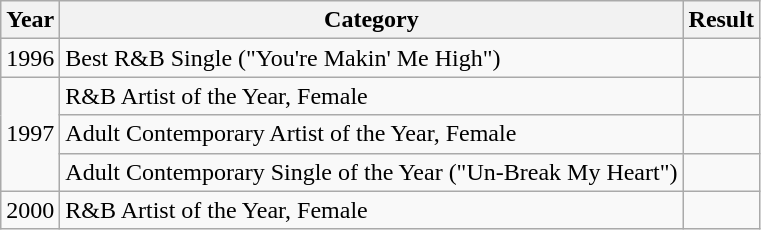<table class="wikitable">
<tr>
<th>Year</th>
<th>Category</th>
<th>Result</th>
</tr>
<tr>
<td>1996</td>
<td>Best R&B Single ("You're Makin' Me High")</td>
<td></td>
</tr>
<tr>
<td rowspan="3">1997</td>
<td>R&B Artist of the Year, Female</td>
<td></td>
</tr>
<tr>
<td>Adult Contemporary Artist of the Year, Female</td>
<td></td>
</tr>
<tr>
<td>Adult Contemporary Single of the Year ("Un-Break My Heart")</td>
<td></td>
</tr>
<tr>
<td>2000</td>
<td>R&B Artist of the Year, Female</td>
<td></td>
</tr>
</table>
